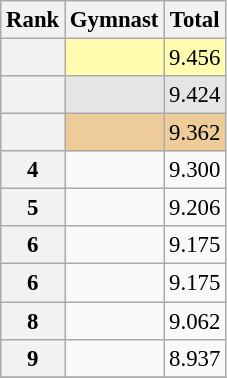<table class="wikitable sortable" style="text-align:center; font-size:95%">
<tr>
<th scope=col>Rank</th>
<th scope=col>Gymnast</th>
<th scope=col>Total</th>
</tr>
<tr bgcolor=fffcaf>
<th scope=row style="text-align:center"></th>
<td align=left></td>
<td>9.456</td>
</tr>
<tr bgcolor=e5e5e5>
<th scope=row style="text-align:center"></th>
<td align=left></td>
<td>9.424</td>
</tr>
<tr bgcolor=eecc99>
<th scope=row style="text-align:center"></th>
<td align=left></td>
<td>9.362</td>
</tr>
<tr>
<th scope=row style="text-align:center">4</th>
<td align=left></td>
<td>9.300</td>
</tr>
<tr>
<th scope=row style="text-align:center">5</th>
<td align=left></td>
<td>9.206</td>
</tr>
<tr>
<th scope=row style="text-align:center">6</th>
<td align=left></td>
<td>9.175</td>
</tr>
<tr>
<th scope=row style="text-align:center">6</th>
<td align=left></td>
<td>9.175</td>
</tr>
<tr>
<th scope=row style="text-align:center">8</th>
<td align=left></td>
<td>9.062</td>
</tr>
<tr>
<th scope=row style="text-align:center">9</th>
<td align=left></td>
<td>8.937</td>
</tr>
<tr>
</tr>
</table>
